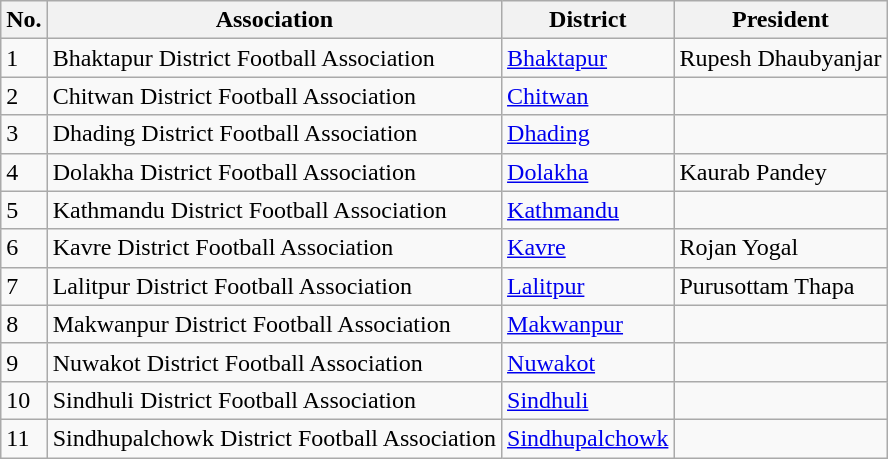<table class="wikitable sortable">
<tr>
<th>No.</th>
<th>Association</th>
<th>District</th>
<th>President</th>
</tr>
<tr>
<td>1</td>
<td>Bhaktapur District Football Association</td>
<td><a href='#'>Bhaktapur</a></td>
<td>Rupesh Dhaubyanjar</td>
</tr>
<tr>
<td>2</td>
<td>Chitwan District Football Association</td>
<td><a href='#'>Chitwan</a></td>
<td></td>
</tr>
<tr>
<td>3</td>
<td>Dhading District Football Association</td>
<td><a href='#'>Dhading</a></td>
<td></td>
</tr>
<tr>
<td>4</td>
<td>Dolakha District Football Association</td>
<td><a href='#'>Dolakha</a></td>
<td>Kaurab Pandey</td>
</tr>
<tr>
<td>5</td>
<td>Kathmandu District Football Association</td>
<td><a href='#'>Kathmandu</a></td>
<td></td>
</tr>
<tr>
<td>6</td>
<td>Kavre District Football Association</td>
<td><a href='#'>Kavre</a></td>
<td>Rojan Yogal</td>
</tr>
<tr>
<td>7</td>
<td>Lalitpur District Football Association</td>
<td><a href='#'>Lalitpur</a></td>
<td>Purusottam Thapa</td>
</tr>
<tr>
<td>8</td>
<td>Makwanpur District Football Association</td>
<td><a href='#'>Makwanpur</a></td>
<td></td>
</tr>
<tr>
<td>9</td>
<td>Nuwakot District Football Association</td>
<td><a href='#'>Nuwakot</a></td>
<td></td>
</tr>
<tr>
<td>10</td>
<td>Sindhuli District Football Association</td>
<td><a href='#'>Sindhuli</a></td>
<td></td>
</tr>
<tr>
<td>11</td>
<td>Sindhupalchowk District Football Association</td>
<td><a href='#'>Sindhupalchowk</a></td>
<td></td>
</tr>
</table>
